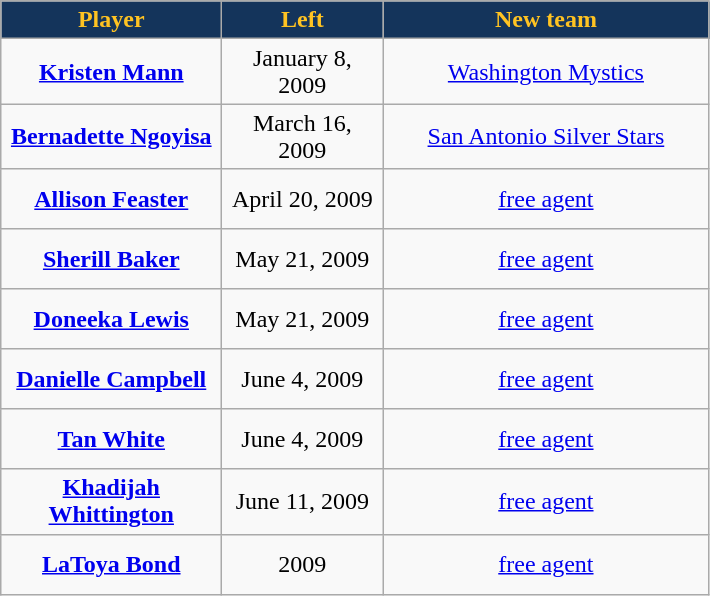<table class="wikitable" style="text-align: center">
<tr align="center"  bgcolor="#dddddd">
<td style="background:#14345B;color:#ffc322; width:140px"><strong>Player</strong></td>
<td style="background:#14345B;color:#ffc322; width:100px"><strong>Left</strong></td>
<td style="background:#14345B;color:#ffc322; width:210px"><strong>New team</strong></td>
</tr>
<tr style="height:40px">
<td><strong><a href='#'>Kristen Mann</a></strong></td>
<td>January 8, 2009</td>
<td><a href='#'>Washington Mystics</a></td>
</tr>
<tr style="height:40px">
<td><strong><a href='#'>Bernadette Ngoyisa</a></strong></td>
<td>March 16, 2009</td>
<td><a href='#'>San Antonio Silver Stars</a></td>
</tr>
<tr style="height:40px">
<td><strong><a href='#'>Allison Feaster</a></strong></td>
<td>April 20, 2009</td>
<td><a href='#'>free agent</a></td>
</tr>
<tr style="height:40px">
<td><strong><a href='#'>Sherill Baker</a></strong></td>
<td>May 21, 2009</td>
<td><a href='#'>free agent</a></td>
</tr>
<tr style="height:40px">
<td><strong><a href='#'>Doneeka Lewis</a></strong></td>
<td>May 21, 2009</td>
<td><a href='#'>free agent</a></td>
</tr>
<tr style="height:40px">
<td><strong><a href='#'>Danielle Campbell</a></strong></td>
<td>June 4, 2009</td>
<td><a href='#'>free agent</a></td>
</tr>
<tr style="height:40px">
<td><strong><a href='#'>Tan White</a></strong></td>
<td>June 4, 2009</td>
<td><a href='#'>free agent</a></td>
</tr>
<tr style="height:40px">
<td><strong><a href='#'>Khadijah Whittington</a></strong></td>
<td>June 11, 2009</td>
<td><a href='#'>free agent</a></td>
</tr>
<tr style="height:40px">
<td><strong><a href='#'>LaToya Bond</a></strong></td>
<td>2009</td>
<td><a href='#'>free agent</a></td>
</tr>
</table>
